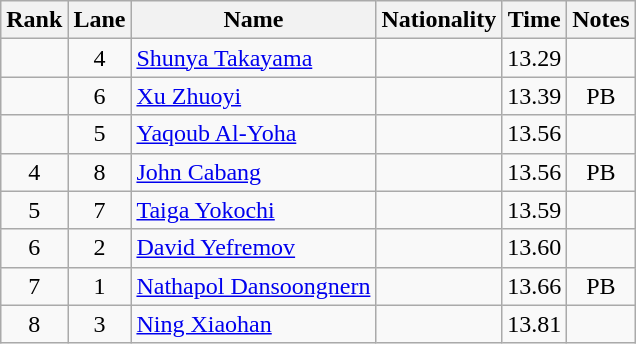<table class="wikitable sortable" style="text-align:center">
<tr>
<th>Rank</th>
<th>Lane</th>
<th>Name</th>
<th>Nationality</th>
<th>Time</th>
<th>Notes</th>
</tr>
<tr>
<td></td>
<td>4</td>
<td align=left><a href='#'>Shunya Takayama</a></td>
<td align=left></td>
<td>13.29</td>
<td></td>
</tr>
<tr>
<td></td>
<td>6</td>
<td align=left><a href='#'>Xu Zhuoyi</a></td>
<td align=left></td>
<td>13.39</td>
<td>PB</td>
</tr>
<tr>
<td></td>
<td>5</td>
<td align=left><a href='#'>Yaqoub Al-Yoha</a></td>
<td align=left></td>
<td>13.56</td>
<td></td>
</tr>
<tr>
<td>4</td>
<td>8</td>
<td align=left><a href='#'>John Cabang</a></td>
<td align=left></td>
<td>13.56</td>
<td>PB</td>
</tr>
<tr>
<td>5</td>
<td>7</td>
<td align=left><a href='#'>Taiga Yokochi</a></td>
<td align=left></td>
<td>13.59</td>
<td></td>
</tr>
<tr>
<td>6</td>
<td>2</td>
<td align=left><a href='#'>David Yefremov</a></td>
<td align=left></td>
<td>13.60</td>
<td></td>
</tr>
<tr>
<td>7</td>
<td>1</td>
<td align=left><a href='#'>Nathapol Dansoongnern</a></td>
<td align=left></td>
<td>13.66</td>
<td>PB</td>
</tr>
<tr>
<td>8</td>
<td>3</td>
<td align=left><a href='#'>Ning Xiaohan</a></td>
<td align=left></td>
<td>13.81</td>
<td></td>
</tr>
</table>
